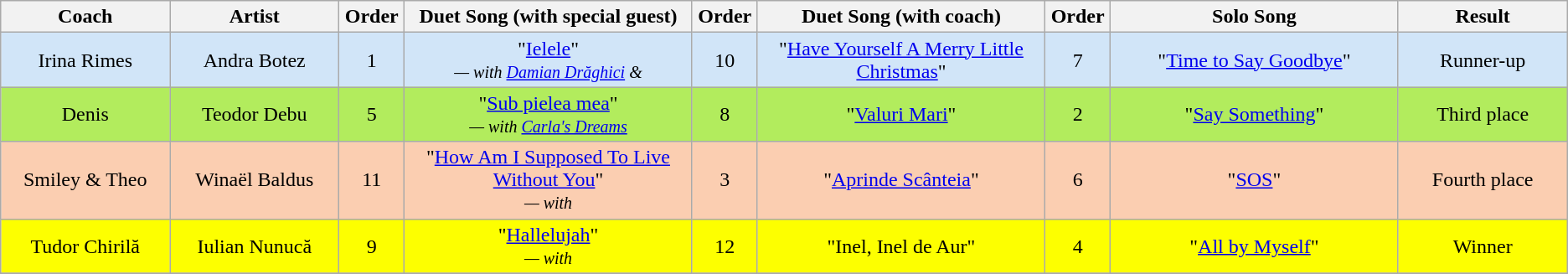<table class="wikitable" style="text-align: center">
<tr>
<th style="width:10%;">Coach</th>
<th style="width:10%;">Artist</th>
<th style="width:02%;">Order</th>
<th style="width:17%;">Duet Song (with special guest)</th>
<th style="width:02%;">Order</th>
<th style="width:17%;">Duet Song (with coach)</th>
<th style="width:02%;">Order</th>
<th style="width:17%;">Solo Song</th>
<th style="width:10%;">Result</th>
</tr>
<tr bgcolor="#d1e5f8">
<td>Irina Rimes</td>
<td>Andra Botez</td>
<td>1</td>
<td>"<a href='#'>Ielele</a>" <br><small><em>— with <a href='#'>Damian Drăghici</a> & </em></small></td>
<td>10</td>
<td>"<a href='#'>Have Yourself A Merry Little Christmas</a>"</td>
<td>7</td>
<td>"<a href='#'>Time to Say Goodbye</a>"</td>
<td>Runner-up</td>
</tr>
<tr bgcolor="#b2ec5d">
<td>Denis</td>
<td>Teodor Debu</td>
<td>5</td>
<td>"<a href='#'>Sub pielea mea</a>" <br><small><em>— with <a href='#'>Carla's Dreams</a></em></small></td>
<td>8</td>
<td>"<a href='#'>Valuri Mari</a>"</td>
<td>2</td>
<td>"<a href='#'>Say Something</a>"</td>
<td>Third place</td>
</tr>
<tr bgcolor="#fbceb1">
<td>Smiley & Theo</td>
<td>Winaël Baldus</td>
<td>11</td>
<td>"<a href='#'>How Am I Supposed To Live Without You</a>" <br><small><em>— with </em></small></td>
<td>3</td>
<td>"<a href='#'>Aprinde Scânteia</a>"</td>
<td>6</td>
<td>"<a href='#'>SOS</a>"</td>
<td>Fourth place</td>
</tr>
<tr bgcolor="#fdff00">
<td>Tudor Chirilă</td>
<td>Iulian Nunucă</td>
<td>9</td>
<td>"<a href='#'>Hallelujah</a>"<br><small><em>— with </em></small></td>
<td>12</td>
<td>"Inel, Inel de Aur"</td>
<td>4</td>
<td>"<a href='#'>All by Myself</a>"</td>
<td>Winner</td>
</tr>
<tr>
</tr>
</table>
